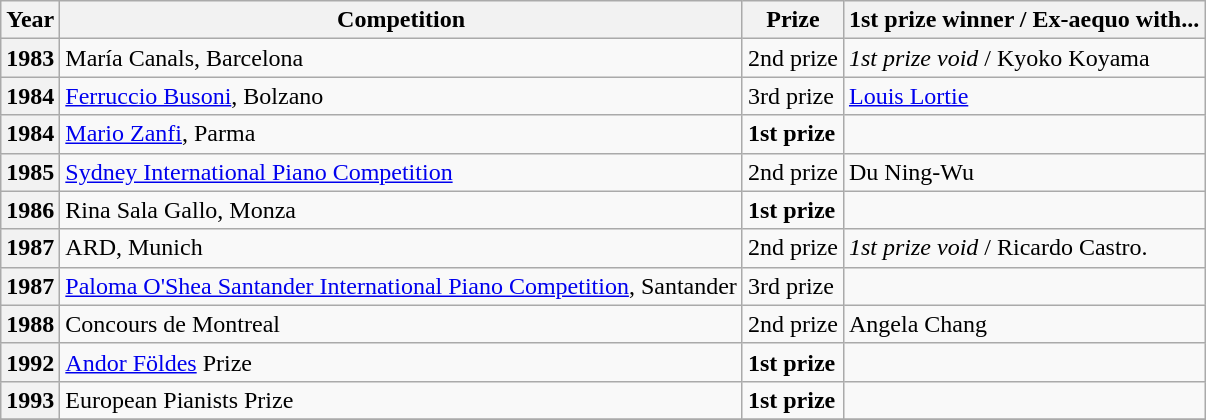<table class="wikitable">
<tr>
<th>Year</th>
<th>Competition</th>
<th>Prize</th>
<th>1st prize winner / Ex-aequo with...</th>
</tr>
<tr>
<th>1983</th>
<td> María Canals, Barcelona</td>
<td>2nd prize</td>
<td><em>1st prize void</em> /  Kyoko Koyama</td>
</tr>
<tr>
<th>1984</th>
<td> <a href='#'>Ferruccio Busoni</a>, Bolzano</td>
<td>3rd prize</td>
<td> <a href='#'>Louis Lortie</a></td>
</tr>
<tr>
<th>1984</th>
<td> <a href='#'>Mario Zanfi</a>, Parma</td>
<td><strong>1st prize</strong></td>
</tr>
<tr>
<th>1985</th>
<td> <a href='#'>Sydney International Piano Competition</a></td>
<td>2nd prize</td>
<td> Du Ning-Wu</td>
</tr>
<tr>
<th>1986</th>
<td> Rina Sala Gallo, Monza</td>
<td><strong>1st prize</strong></td>
</tr>
<tr>
<th>1987</th>
<td> ARD, Munich</td>
<td>2nd prize</td>
<td><em>1st prize void</em> /  Ricardo Castro.</td>
</tr>
<tr>
<th>1987</th>
<td> <a href='#'>Paloma O'Shea Santander International Piano Competition</a>, Santander</td>
<td>3rd prize</td>
</tr>
<tr>
<th>1988</th>
<td> Concours de Montreal</td>
<td>2nd prize</td>
<td> Angela Chang</td>
</tr>
<tr>
<th>1992</th>
<td> <a href='#'>Andor Földes</a> Prize</td>
<td><strong>1st prize</strong></td>
<td></td>
</tr>
<tr>
<th>1993</th>
<td> European Pianists Prize</td>
<td><strong>1st prize</strong></td>
<td></td>
</tr>
<tr>
</tr>
</table>
